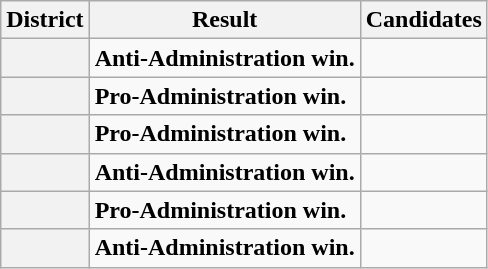<table class=wikitable>
<tr valign=bottom>
<th>District</th>
<th>Result</th>
<th>Candidates</th>
</tr>
<tr>
<th></th>
<td><strong>Anti-Administration win.</strong></td>
<td nowrap></td>
</tr>
<tr>
<th></th>
<td><strong>Pro-Administration win.</strong></td>
<td nowrap></td>
</tr>
<tr>
<th></th>
<td><strong>Pro-Administration win.</strong></td>
<td nowrap></td>
</tr>
<tr>
<th></th>
<td><strong>Anti-Administration win.</strong></td>
<td nowrap></td>
</tr>
<tr>
<th></th>
<td><strong>Pro-Administration win.</strong></td>
<td nowrap></td>
</tr>
<tr>
<th></th>
<td><strong>Anti-Administration win.</strong></td>
<td nowrap></td>
</tr>
</table>
